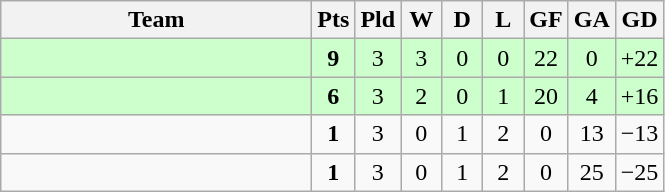<table class=wikitable style="text-align:center">
<tr>
<th width=200>Team</th>
<th width=20>Pts</th>
<th width=20>Pld</th>
<th width=20>W</th>
<th width=20>D</th>
<th width=20>L</th>
<th width=20>GF</th>
<th width=20>GA</th>
<th width=20>GD</th>
</tr>
<tr style=background:#ccffcc>
<td align=left></td>
<td><strong>9</strong></td>
<td>3</td>
<td>3</td>
<td>0</td>
<td>0</td>
<td>22</td>
<td>0</td>
<td>+22</td>
</tr>
<tr style=background:#ccffcc>
<td align=left></td>
<td><strong>6</strong></td>
<td>3</td>
<td>2</td>
<td>0</td>
<td>1</td>
<td>20</td>
<td>4</td>
<td>+16</td>
</tr>
<tr>
<td align=left></td>
<td><strong>1</strong></td>
<td>3</td>
<td>0</td>
<td>1</td>
<td>2</td>
<td>0</td>
<td>13</td>
<td>−13</td>
</tr>
<tr>
<td align=left></td>
<td><strong>1</strong></td>
<td>3</td>
<td>0</td>
<td>1</td>
<td>2</td>
<td>0</td>
<td>25</td>
<td>−25</td>
</tr>
</table>
